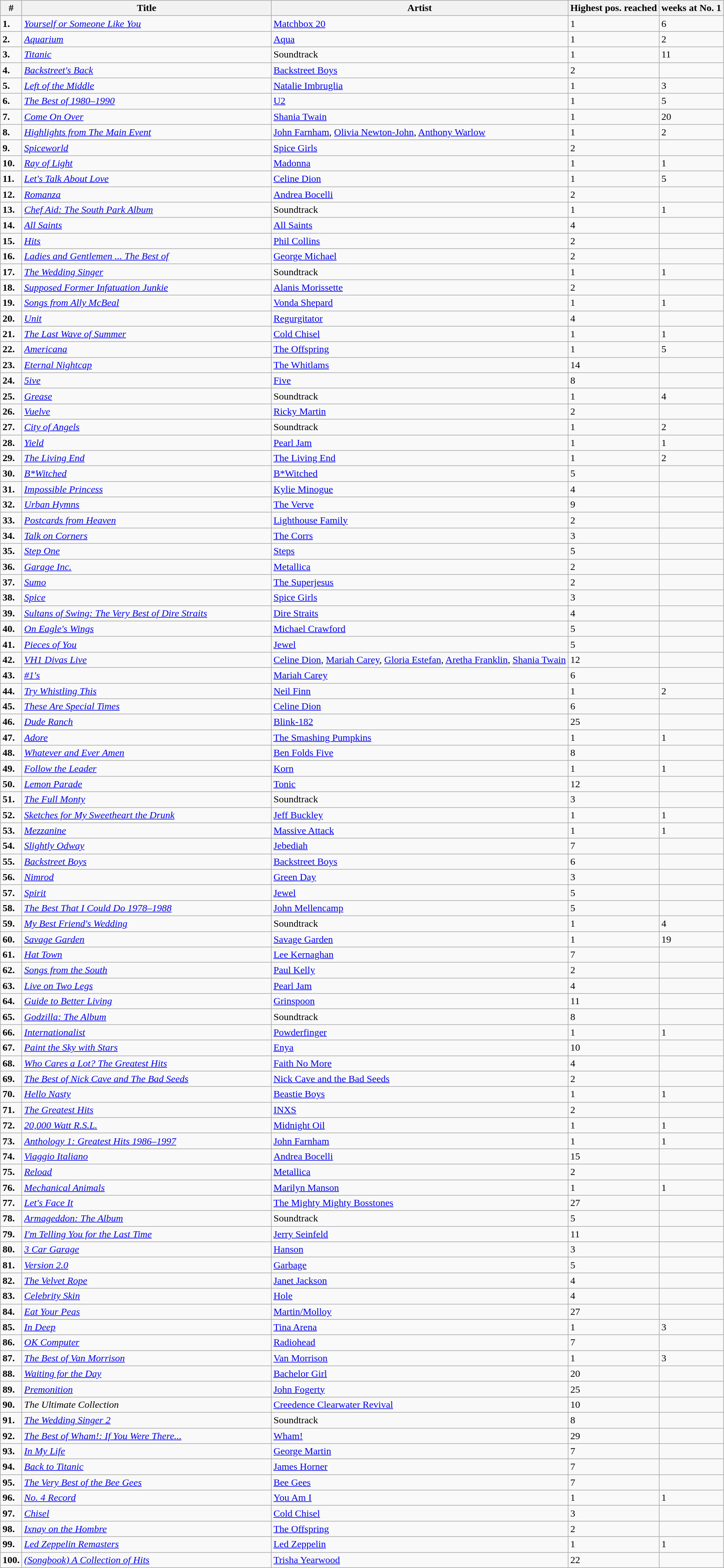<table class="wikitable">
<tr>
<th>#</th>
<th width="400">Title</th>
<th>Artist</th>
<th>Highest pos. reached</th>
<th>weeks at No. 1</th>
</tr>
<tr>
<td><strong>1.</strong></td>
<td><em><a href='#'>Yourself or Someone Like You</a></em></td>
<td><a href='#'>Matchbox 20</a></td>
<td>1</td>
<td>6 </td>
</tr>
<tr>
<td><strong>2.</strong></td>
<td><em><a href='#'>Aquarium</a></em></td>
<td><a href='#'>Aqua</a></td>
<td>1</td>
<td>2 </td>
</tr>
<tr>
<td><strong>3.</strong></td>
<td><em><a href='#'>Titanic</a></em></td>
<td>Soundtrack</td>
<td>1</td>
<td>11 </td>
</tr>
<tr>
<td><strong>4.</strong></td>
<td><em><a href='#'>Backstreet's Back</a></em></td>
<td><a href='#'>Backstreet Boys</a></td>
<td>2</td>
<td></td>
</tr>
<tr>
<td><strong>5.</strong></td>
<td><em><a href='#'>Left of the Middle</a></em></td>
<td><a href='#'>Natalie Imbruglia</a></td>
<td>1</td>
<td>3 </td>
</tr>
<tr>
<td><strong>6.</strong></td>
<td><em><a href='#'>The Best of 1980–1990</a></em></td>
<td><a href='#'>U2</a></td>
<td>1</td>
<td>5 </td>
</tr>
<tr>
<td><strong>7.</strong></td>
<td><em><a href='#'>Come On Over</a></em></td>
<td><a href='#'>Shania Twain</a></td>
<td>1</td>
<td>20 </td>
</tr>
<tr>
<td><strong>8.</strong></td>
<td><em><a href='#'>Highlights from The Main Event</a></em></td>
<td><a href='#'>John Farnham</a>, <a href='#'>Olivia Newton-John</a>, <a href='#'>Anthony Warlow</a></td>
<td>1</td>
<td>2 </td>
</tr>
<tr>
<td><strong>9.</strong></td>
<td><em><a href='#'>Spiceworld</a></em></td>
<td><a href='#'>Spice Girls</a></td>
<td>2</td>
<td></td>
</tr>
<tr>
<td><strong>10.</strong></td>
<td><em><a href='#'>Ray of Light</a></em></td>
<td><a href='#'>Madonna</a></td>
<td>1</td>
<td>1 </td>
</tr>
<tr>
<td><strong>11.</strong></td>
<td><em><a href='#'>Let's Talk About Love</a></em></td>
<td><a href='#'>Celine Dion</a></td>
<td>1</td>
<td>5 </td>
</tr>
<tr>
<td><strong>12.</strong></td>
<td><em><a href='#'>Romanza</a></em></td>
<td><a href='#'>Andrea Bocelli</a></td>
<td>2</td>
<td></td>
</tr>
<tr>
<td><strong>13.</strong></td>
<td><em><a href='#'>Chef Aid: The South Park Album</a></em></td>
<td>Soundtrack</td>
<td>1</td>
<td>1 </td>
</tr>
<tr>
<td><strong>14.</strong></td>
<td><em><a href='#'>All Saints</a></em></td>
<td><a href='#'>All Saints</a></td>
<td>4</td>
<td></td>
</tr>
<tr>
<td><strong>15.</strong></td>
<td><em><a href='#'>Hits</a></em></td>
<td><a href='#'>Phil Collins</a></td>
<td>2</td>
<td></td>
</tr>
<tr>
<td><strong>16.</strong></td>
<td><em><a href='#'>Ladies and Gentlemen ... The Best of</a></em></td>
<td><a href='#'>George Michael</a></td>
<td>2</td>
<td></td>
</tr>
<tr>
<td><strong>17.</strong></td>
<td><em><a href='#'>The Wedding Singer</a></em></td>
<td>Soundtrack</td>
<td>1</td>
<td>1 </td>
</tr>
<tr>
<td><strong>18.</strong></td>
<td><em><a href='#'>Supposed Former Infatuation Junkie</a></em></td>
<td><a href='#'>Alanis Morissette</a></td>
<td>2</td>
<td></td>
</tr>
<tr>
<td><strong>19.</strong></td>
<td><em><a href='#'>Songs from Ally McBeal</a></em></td>
<td><a href='#'>Vonda Shepard</a></td>
<td>1</td>
<td>1 </td>
</tr>
<tr>
<td><strong>20.</strong></td>
<td><em><a href='#'>Unit</a></em></td>
<td><a href='#'>Regurgitator</a></td>
<td>4</td>
<td></td>
</tr>
<tr>
<td><strong>21.</strong></td>
<td><em><a href='#'>The Last Wave of Summer</a></em></td>
<td><a href='#'>Cold Chisel</a></td>
<td>1</td>
<td>1 </td>
</tr>
<tr>
<td><strong>22.</strong></td>
<td><em><a href='#'>Americana</a></em></td>
<td><a href='#'>The Offspring</a></td>
<td>1</td>
<td>5 </td>
</tr>
<tr>
<td><strong>23.</strong></td>
<td><em><a href='#'>Eternal Nightcap</a></em></td>
<td><a href='#'>The Whitlams</a></td>
<td>14</td>
<td></td>
</tr>
<tr>
<td><strong>24.</strong></td>
<td><em><a href='#'>5ive</a></em></td>
<td><a href='#'>Five</a></td>
<td>8</td>
<td></td>
</tr>
<tr>
<td><strong>25.</strong></td>
<td><em><a href='#'>Grease</a></em></td>
<td>Soundtrack</td>
<td>1</td>
<td>4 </td>
</tr>
<tr>
<td><strong>26.</strong></td>
<td><em><a href='#'>Vuelve</a></em></td>
<td><a href='#'>Ricky Martin</a></td>
<td>2</td>
<td></td>
</tr>
<tr>
<td><strong>27.</strong></td>
<td><em><a href='#'>City of Angels</a></em></td>
<td>Soundtrack</td>
<td>1</td>
<td>2</td>
</tr>
<tr>
<td><strong>28.</strong></td>
<td><em><a href='#'>Yield</a></em></td>
<td><a href='#'>Pearl Jam</a></td>
<td>1</td>
<td>1</td>
</tr>
<tr>
<td><strong>29.</strong></td>
<td><em><a href='#'>The Living End</a></em></td>
<td><a href='#'>The Living End</a></td>
<td>1</td>
<td>2</td>
</tr>
<tr>
<td><strong>30.</strong></td>
<td><em><a href='#'>B*Witched</a></em></td>
<td><a href='#'>B*Witched</a></td>
<td>5</td>
<td></td>
</tr>
<tr>
<td><strong>31.</strong></td>
<td><em><a href='#'>Impossible Princess</a></em></td>
<td><a href='#'>Kylie Minogue</a></td>
<td>4</td>
<td></td>
</tr>
<tr>
<td><strong>32.</strong></td>
<td><em><a href='#'>Urban Hymns</a></em></td>
<td><a href='#'>The Verve</a></td>
<td>9</td>
<td></td>
</tr>
<tr>
<td><strong>33.</strong></td>
<td><em><a href='#'>Postcards from Heaven</a></em></td>
<td><a href='#'>Lighthouse Family</a></td>
<td>2</td>
<td></td>
</tr>
<tr>
<td><strong>34.</strong></td>
<td><em><a href='#'>Talk on Corners</a></em></td>
<td><a href='#'>The Corrs</a></td>
<td>3</td>
<td></td>
</tr>
<tr>
<td><strong>35.</strong></td>
<td><em><a href='#'>Step One</a></em></td>
<td><a href='#'>Steps</a></td>
<td>5</td>
<td></td>
</tr>
<tr>
<td><strong>36.</strong></td>
<td><em><a href='#'>Garage Inc.</a></em></td>
<td><a href='#'>Metallica</a></td>
<td>2</td>
<td></td>
</tr>
<tr>
<td><strong>37.</strong></td>
<td><em><a href='#'>Sumo</a></em></td>
<td><a href='#'>The Superjesus</a></td>
<td>2</td>
<td></td>
</tr>
<tr>
<td><strong>38.</strong></td>
<td><em><a href='#'>Spice</a></em></td>
<td><a href='#'>Spice Girls</a></td>
<td>3</td>
<td></td>
</tr>
<tr>
<td><strong>39.</strong></td>
<td><em><a href='#'>Sultans of Swing: The Very Best of Dire Straits</a></em></td>
<td><a href='#'>Dire Straits</a></td>
<td>4</td>
<td></td>
</tr>
<tr>
<td><strong>40.</strong></td>
<td><em><a href='#'>On Eagle's Wings</a></em></td>
<td><a href='#'>Michael Crawford</a></td>
<td>5</td>
<td></td>
</tr>
<tr>
<td><strong>41.</strong></td>
<td><em><a href='#'>Pieces of You</a></em></td>
<td><a href='#'>Jewel</a></td>
<td>5</td>
<td></td>
</tr>
<tr>
<td><strong>42.</strong></td>
<td><em><a href='#'>VH1 Divas Live</a></em></td>
<td><a href='#'>Celine Dion</a>, <a href='#'>Mariah Carey</a>, <a href='#'>Gloria Estefan</a>, <a href='#'>Aretha Franklin</a>, <a href='#'>Shania Twain</a></td>
<td>12</td>
<td></td>
</tr>
<tr>
<td><strong>43.</strong></td>
<td><em><a href='#'>#1's</a></em></td>
<td><a href='#'>Mariah Carey</a></td>
<td>6</td>
<td></td>
</tr>
<tr>
<td><strong>44.</strong></td>
<td><em><a href='#'>Try Whistling This</a></em></td>
<td><a href='#'>Neil Finn</a></td>
<td>1</td>
<td>2</td>
</tr>
<tr>
<td><strong>45.</strong></td>
<td><em><a href='#'>These Are Special Times</a></em></td>
<td><a href='#'>Celine Dion</a></td>
<td>6</td>
<td></td>
</tr>
<tr>
<td><strong>46.</strong></td>
<td><em><a href='#'>Dude Ranch</a></em></td>
<td><a href='#'>Blink-182</a></td>
<td>25</td>
<td></td>
</tr>
<tr>
<td><strong>47.</strong></td>
<td><em><a href='#'>Adore</a></em></td>
<td><a href='#'>The Smashing Pumpkins</a></td>
<td>1</td>
<td>1</td>
</tr>
<tr>
<td><strong>48.</strong></td>
<td><em><a href='#'>Whatever and Ever Amen</a></em></td>
<td><a href='#'>Ben Folds Five</a></td>
<td>8</td>
<td></td>
</tr>
<tr>
<td><strong>49.</strong></td>
<td><em><a href='#'>Follow the Leader</a></em></td>
<td><a href='#'>Korn</a></td>
<td>1</td>
<td>1</td>
</tr>
<tr>
<td><strong>50.</strong></td>
<td><em><a href='#'>Lemon Parade</a></em></td>
<td><a href='#'>Tonic</a></td>
<td>12</td>
<td></td>
</tr>
<tr>
<td><strong>51.</strong></td>
<td><em><a href='#'>The Full Monty</a></em></td>
<td>Soundtrack</td>
<td>3</td>
<td></td>
</tr>
<tr>
<td><strong>52.</strong></td>
<td><em><a href='#'>Sketches for My Sweetheart the Drunk</a></em></td>
<td><a href='#'>Jeff Buckley</a></td>
<td>1</td>
<td>1</td>
</tr>
<tr>
<td><strong>53.</strong></td>
<td><em><a href='#'>Mezzanine</a></em></td>
<td><a href='#'>Massive Attack</a></td>
<td>1</td>
<td>1</td>
</tr>
<tr>
<td><strong>54.</strong></td>
<td><em><a href='#'>Slightly Odway</a></em></td>
<td><a href='#'>Jebediah</a></td>
<td>7</td>
<td></td>
</tr>
<tr>
<td><strong>55.</strong></td>
<td><em><a href='#'>Backstreet Boys</a></em></td>
<td><a href='#'>Backstreet Boys</a></td>
<td>6</td>
<td></td>
</tr>
<tr>
<td><strong>56.</strong></td>
<td><em><a href='#'>Nimrod</a></em></td>
<td><a href='#'>Green Day</a></td>
<td>3</td>
<td></td>
</tr>
<tr>
<td><strong>57.</strong></td>
<td><em><a href='#'>Spirit</a></em></td>
<td><a href='#'>Jewel</a></td>
<td>5</td>
<td></td>
</tr>
<tr>
<td><strong>58.</strong></td>
<td><em><a href='#'>The Best That I Could Do 1978–1988</a></em></td>
<td><a href='#'>John Mellencamp</a></td>
<td>5</td>
<td></td>
</tr>
<tr>
<td><strong>59.</strong></td>
<td><em><a href='#'>My Best Friend's Wedding</a></em></td>
<td>Soundtrack</td>
<td>1</td>
<td>4</td>
</tr>
<tr>
<td><strong>60.</strong></td>
<td><em><a href='#'>Savage Garden</a></em></td>
<td><a href='#'>Savage Garden</a></td>
<td>1</td>
<td>19</td>
</tr>
<tr>
<td><strong>61.</strong></td>
<td><em><a href='#'>Hat Town</a></em></td>
<td><a href='#'>Lee Kernaghan</a></td>
<td>7</td>
<td></td>
</tr>
<tr>
<td><strong>62.</strong></td>
<td><em><a href='#'>Songs from the South</a></em></td>
<td><a href='#'>Paul Kelly</a></td>
<td>2</td>
<td></td>
</tr>
<tr>
<td><strong>63.</strong></td>
<td><em><a href='#'>Live on Two Legs</a></em></td>
<td><a href='#'>Pearl Jam</a></td>
<td>4</td>
<td></td>
</tr>
<tr>
<td><strong>64.</strong></td>
<td><em><a href='#'>Guide to Better Living</a></em></td>
<td><a href='#'>Grinspoon</a></td>
<td>11</td>
<td></td>
</tr>
<tr>
<td><strong>65.</strong></td>
<td><em><a href='#'>Godzilla: The Album</a></em></td>
<td>Soundtrack</td>
<td>8</td>
<td></td>
</tr>
<tr>
<td><strong>66.</strong></td>
<td><em><a href='#'>Internationalist</a></em></td>
<td><a href='#'>Powderfinger</a></td>
<td>1</td>
<td>1</td>
</tr>
<tr>
<td><strong>67.</strong></td>
<td><em><a href='#'>Paint the Sky with Stars</a></em></td>
<td><a href='#'>Enya</a></td>
<td>10</td>
<td></td>
</tr>
<tr>
<td><strong>68.</strong></td>
<td><em><a href='#'>Who Cares a Lot? The Greatest Hits</a></em></td>
<td><a href='#'>Faith No More</a></td>
<td>4</td>
<td></td>
</tr>
<tr>
<td><strong>69.</strong></td>
<td><em><a href='#'>The Best of Nick Cave and The Bad Seeds</a></em></td>
<td><a href='#'>Nick Cave and the Bad Seeds</a></td>
<td>2</td>
<td></td>
</tr>
<tr>
<td><strong>70.</strong></td>
<td><em><a href='#'>Hello Nasty</a></em></td>
<td><a href='#'>Beastie Boys</a></td>
<td>1</td>
<td>1</td>
</tr>
<tr>
<td><strong>71.</strong></td>
<td><em><a href='#'>The Greatest Hits</a></em></td>
<td><a href='#'>INXS</a></td>
<td>2</td>
<td></td>
</tr>
<tr>
<td><strong>72.</strong></td>
<td><em><a href='#'>20,000 Watt R.S.L.</a></em></td>
<td><a href='#'>Midnight Oil</a></td>
<td>1</td>
<td>1</td>
</tr>
<tr>
<td><strong>73.</strong></td>
<td><em><a href='#'>Anthology 1: Greatest Hits 1986–1997</a></em></td>
<td><a href='#'>John Farnham</a></td>
<td>1</td>
<td>1</td>
</tr>
<tr>
<td><strong>74.</strong></td>
<td><em><a href='#'>Viaggio Italiano</a></em></td>
<td><a href='#'>Andrea Bocelli</a></td>
<td>15</td>
<td></td>
</tr>
<tr>
<td><strong>75.</strong></td>
<td><em><a href='#'>Reload</a></em></td>
<td><a href='#'>Metallica</a></td>
<td>2</td>
<td></td>
</tr>
<tr>
<td><strong>76.</strong></td>
<td><em><a href='#'>Mechanical Animals</a></em></td>
<td><a href='#'>Marilyn Manson</a></td>
<td>1</td>
<td>1</td>
</tr>
<tr>
<td><strong>77.</strong></td>
<td><em><a href='#'>Let's Face It</a></em></td>
<td><a href='#'>The Mighty Mighty Bosstones</a></td>
<td>27</td>
<td></td>
</tr>
<tr>
<td><strong>78.</strong></td>
<td><em><a href='#'>Armageddon: The Album</a></em></td>
<td>Soundtrack</td>
<td>5</td>
<td></td>
</tr>
<tr>
<td><strong>79.</strong></td>
<td><em><a href='#'>I'm Telling You for the Last Time</a></em></td>
<td><a href='#'>Jerry Seinfeld</a></td>
<td>11</td>
<td></td>
</tr>
<tr>
<td><strong>80.</strong></td>
<td><em><a href='#'>3 Car Garage</a></em></td>
<td><a href='#'>Hanson</a></td>
<td>3</td>
<td></td>
</tr>
<tr>
<td><strong>81.</strong></td>
<td><em><a href='#'>Version 2.0</a></em></td>
<td><a href='#'>Garbage</a></td>
<td>5</td>
<td></td>
</tr>
<tr>
<td><strong>82.</strong></td>
<td><em><a href='#'>The Velvet Rope</a></em></td>
<td><a href='#'>Janet Jackson</a></td>
<td>4</td>
<td></td>
</tr>
<tr>
<td><strong>83.</strong></td>
<td><em><a href='#'>Celebrity Skin</a></em></td>
<td><a href='#'>Hole</a></td>
<td>4</td>
<td></td>
</tr>
<tr>
<td><strong>84.</strong></td>
<td><em><a href='#'>Eat Your Peas</a></em></td>
<td><a href='#'>Martin/Molloy</a></td>
<td>27</td>
<td></td>
</tr>
<tr>
<td><strong>85.</strong></td>
<td><em><a href='#'>In Deep</a></em></td>
<td><a href='#'>Tina Arena</a></td>
<td>1</td>
<td>3</td>
</tr>
<tr>
<td><strong>86.</strong></td>
<td><em><a href='#'>OK Computer</a></em></td>
<td><a href='#'>Radiohead</a></td>
<td>7</td>
<td></td>
</tr>
<tr>
<td><strong>87.</strong></td>
<td><em><a href='#'>The Best of Van Morrison</a></em></td>
<td><a href='#'>Van Morrison</a></td>
<td>1</td>
<td>3</td>
</tr>
<tr>
<td><strong>88.</strong></td>
<td><em><a href='#'>Waiting for the Day</a></em></td>
<td><a href='#'>Bachelor Girl</a></td>
<td>20</td>
<td></td>
</tr>
<tr>
<td><strong>89.</strong></td>
<td><em><a href='#'>Premonition</a></em></td>
<td><a href='#'>John Fogerty</a></td>
<td>25</td>
<td></td>
</tr>
<tr>
<td><strong>90.</strong></td>
<td><em>The Ultimate Collection</em></td>
<td><a href='#'>Creedence Clearwater Revival</a></td>
<td>10</td>
<td></td>
</tr>
<tr>
<td><strong>91.</strong></td>
<td><em><a href='#'>The Wedding Singer 2</a></em></td>
<td>Soundtrack</td>
<td>8</td>
<td></td>
</tr>
<tr>
<td><strong>92.</strong></td>
<td><em><a href='#'>The Best of Wham!: If You Were There...</a></em></td>
<td><a href='#'>Wham!</a></td>
<td>29</td>
<td></td>
</tr>
<tr>
<td><strong>93.</strong></td>
<td><em><a href='#'>In My Life</a></em></td>
<td><a href='#'>George Martin</a></td>
<td>7</td>
<td></td>
</tr>
<tr>
<td><strong>94.</strong></td>
<td><em><a href='#'>Back to Titanic</a></em></td>
<td><a href='#'>James Horner</a></td>
<td>7</td>
<td></td>
</tr>
<tr>
<td><strong>95.</strong></td>
<td><em><a href='#'>The Very Best of the Bee Gees</a></em></td>
<td><a href='#'>Bee Gees</a></td>
<td>7</td>
<td></td>
</tr>
<tr>
<td><strong>96.</strong></td>
<td><em><a href='#'>No. 4 Record</a></em></td>
<td><a href='#'>You Am I</a></td>
<td>1</td>
<td>1</td>
</tr>
<tr>
<td><strong>97.</strong></td>
<td><em><a href='#'>Chisel</a></em></td>
<td><a href='#'>Cold Chisel</a></td>
<td>3</td>
<td></td>
</tr>
<tr>
<td><strong>98.</strong></td>
<td><em><a href='#'>Ixnay on the Hombre</a></em></td>
<td><a href='#'>The Offspring</a></td>
<td>2</td>
<td></td>
</tr>
<tr>
<td><strong>99.</strong></td>
<td><em><a href='#'>Led Zeppelin Remasters</a></em></td>
<td><a href='#'>Led Zeppelin</a></td>
<td>1</td>
<td>1</td>
</tr>
<tr>
<td><strong>100.</strong></td>
<td><em><a href='#'>(Songbook) A Collection of Hits</a></em></td>
<td><a href='#'>Trisha Yearwood</a></td>
<td>22</td>
<td></td>
</tr>
</table>
